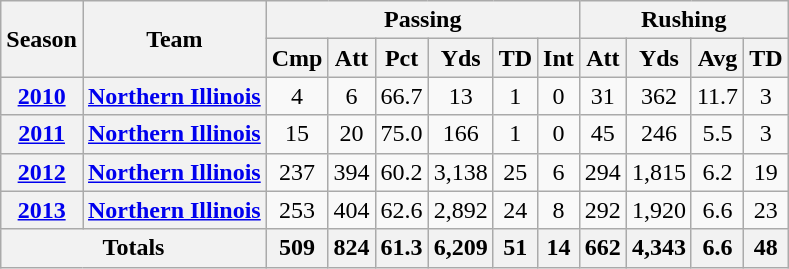<table class="wikitable" style="text-align:center;">
<tr>
<th rowspan="2">Season</th>
<th rowspan="2">Team</th>
<th colspan="6">Passing</th>
<th colspan="4">Rushing</th>
</tr>
<tr>
<th>Cmp</th>
<th>Att</th>
<th>Pct</th>
<th>Yds</th>
<th>TD</th>
<th>Int</th>
<th>Att</th>
<th>Yds</th>
<th>Avg</th>
<th>TD</th>
</tr>
<tr>
<th><a href='#'>2010</a></th>
<th><a href='#'>Northern Illinois</a></th>
<td>4</td>
<td>6</td>
<td>66.7</td>
<td>13</td>
<td>1</td>
<td>0</td>
<td>31</td>
<td>362</td>
<td>11.7</td>
<td>3</td>
</tr>
<tr>
<th><a href='#'>2011</a></th>
<th><a href='#'>Northern Illinois</a></th>
<td>15</td>
<td>20</td>
<td>75.0</td>
<td>166</td>
<td>1</td>
<td>0</td>
<td>45</td>
<td>246</td>
<td>5.5</td>
<td>3</td>
</tr>
<tr>
<th><a href='#'>2012</a></th>
<th><a href='#'>Northern Illinois</a></th>
<td>237</td>
<td>394</td>
<td>60.2</td>
<td>3,138</td>
<td>25</td>
<td>6</td>
<td>294</td>
<td>1,815</td>
<td>6.2</td>
<td>19</td>
</tr>
<tr>
<th><a href='#'>2013</a></th>
<th><a href='#'>Northern Illinois</a></th>
<td>253</td>
<td>404</td>
<td>62.6</td>
<td>2,892</td>
<td>24</td>
<td>8</td>
<td>292</td>
<td>1,920</td>
<td>6.6</td>
<td>23</td>
</tr>
<tr>
<th colspan="2">Totals</th>
<th>509</th>
<th>824</th>
<th>61.3</th>
<th>6,209</th>
<th>51</th>
<th>14</th>
<th>662</th>
<th>4,343</th>
<th>6.6</th>
<th>48</th>
</tr>
</table>
